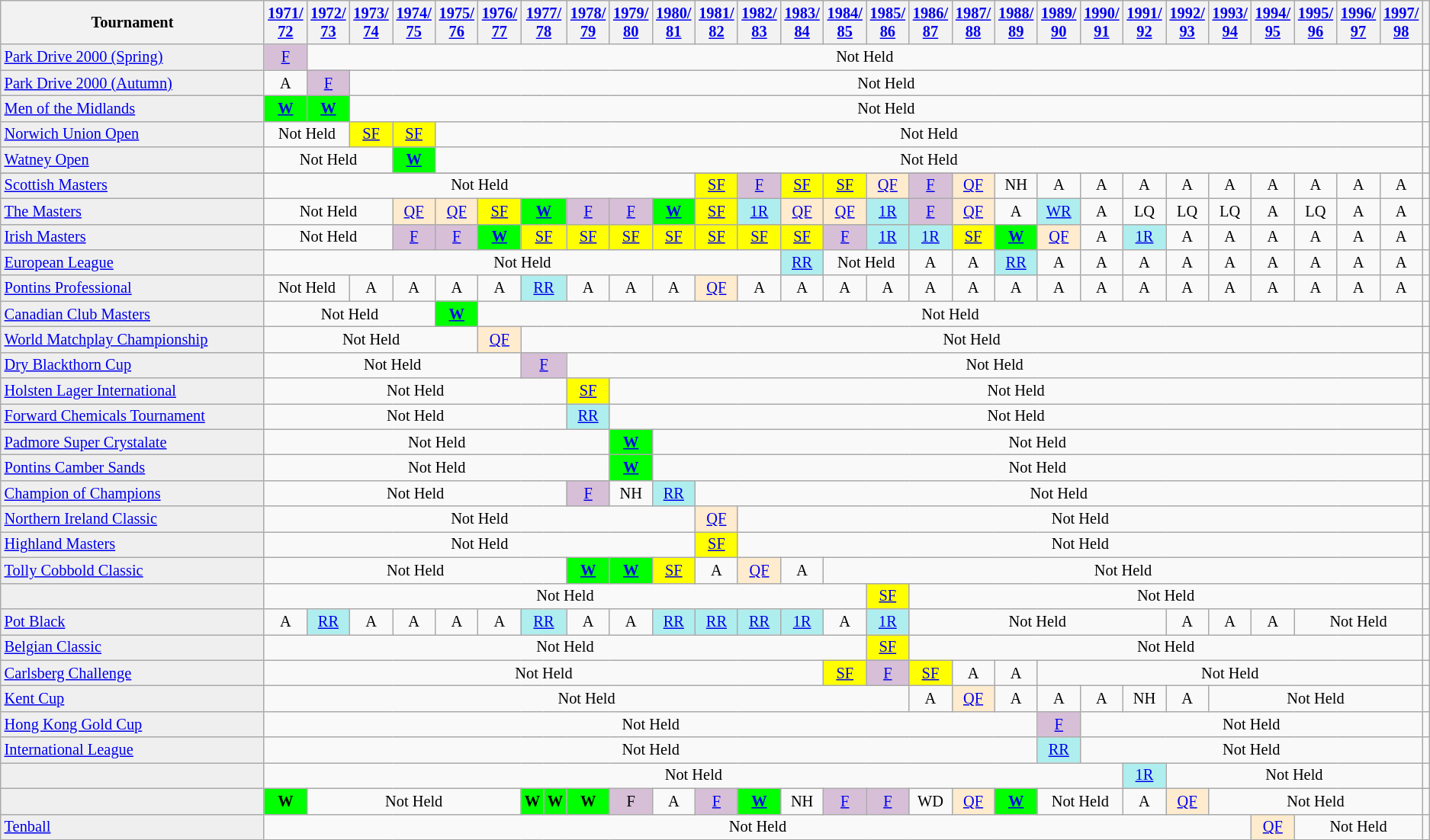<table class="wikitable" style="font-size:85%">
<tr>
<th width=240>Tournament</th>
<th><a href='#'>1971/<br>72</a></th>
<th><a href='#'>1972/<br>73</a></th>
<th><a href='#'>1973/<br>74</a></th>
<th><a href='#'>1974/<br>75</a></th>
<th><a href='#'>1975/<br>76</a></th>
<th><a href='#'>1976/<br>77</a></th>
<th colspan="2"><a href='#'>1977/<br>78</a></th>
<th><a href='#'>1978/<br>79</a></th>
<th><a href='#'>1979/<br>80</a></th>
<th><a href='#'>1980/<br>81</a></th>
<th><a href='#'>1981/<br>82</a></th>
<th><a href='#'>1982/<br>83</a></th>
<th><a href='#'>1983/<br>84</a></th>
<th><a href='#'>1984/<br>85</a></th>
<th><a href='#'>1985/<br>86</a></th>
<th><a href='#'>1986/<br>87</a></th>
<th><a href='#'>1987/<br>88</a></th>
<th><a href='#'>1988/<br>89</a></th>
<th><a href='#'>1989/<br>90</a></th>
<th><a href='#'>1990/<br>91</a></th>
<th><a href='#'>1991/<br>92</a></th>
<th><a href='#'>1992/<br>93</a></th>
<th><a href='#'>1993/<br>94</a></th>
<th><a href='#'>1994/<br>95</a></th>
<th><a href='#'>1995/<br>96</a></th>
<th><a href='#'>1996/<br>97</a></th>
<th><a href='#'>1997/<br>98</a></th>
<th></th>
</tr>
<tr>
<td style="background:#EFEFEF;"><a href='#'>Park Drive 2000 (Spring)</a></td>
<td style="text-align:center; background:thistle;"><a href='#'>F</a></td>
<td style="text-align:center; color:#000000;" colspan="27">Not Held</td>
<td align="center"></td>
</tr>
<tr>
<td style="background:#EFEFEF;"><a href='#'>Park Drive 2000 (Autumn)</a></td>
<td align="center" style="color:#000000;">A</td>
<td style="text-align:center; background:thistle;"><a href='#'>F</a></td>
<td style="text-align:center; color:#000000;" colspan="26">Not Held</td>
<td align="center"></td>
</tr>
<tr>
<td style="background:#EFEFEF;"><a href='#'>Men of the Midlands</a></td>
<td style="text-align:center; background:#0f0;"><a href='#'><strong>W</strong></a></td>
<td style="text-align:center; background:#0f0;"><a href='#'><strong>W</strong></a></td>
<td style="text-align:center; color:#000000;" colspan="26">Not Held</td>
<td align="center"></td>
</tr>
<tr>
<td style="background:#EFEFEF;"><a href='#'>Norwich Union Open</a></td>
<td style="text-align:center; color:#000000;" colspan="2">Not Held</td>
<td style="text-align:center; background:yellow;"><a href='#'>SF</a></td>
<td style="text-align:center; background:yellow;"><a href='#'>SF</a></td>
<td style="text-align:center; color:#000000;" colspan="24">Not Held</td>
<td align="center"></td>
</tr>
<tr>
<td style="background:#EFEFEF;"><a href='#'>Watney Open</a></td>
<td style="text-align:center; color:#000000;" colspan="3">Not Held</td>
<td style="text-align:center; background:#0f0;"><a href='#'><strong>W</strong></a></td>
<td style="text-align:center; color:#000000;" colspan="24">Not Held</td>
<td align="center"></td>
</tr>
<tr>
</tr>
<tr>
<td style="background:#EFEFEF;"><a href='#'>Scottish Masters</a></td>
<td style="text-align:center; color:#000000;" colspan="11">Not Held</td>
<td style="text-align:center; background:yellow;"><a href='#'>SF</a></td>
<td style="text-align:center; background:thistle;"><a href='#'>F</a></td>
<td style="text-align:center; background:yellow;"><a href='#'>SF</a></td>
<td style="text-align:center; background:yellow;"><a href='#'>SF</a></td>
<td style="text-align:center; background:#ffebcd;"><a href='#'>QF</a></td>
<td style="text-align:center; background:thistle;"><a href='#'>F</a></td>
<td style="text-align:center; background:#ffebcd;"><a href='#'>QF</a></td>
<td align="center" style="color:#000000;">NH</td>
<td align="center" style="color:#000000;">A</td>
<td align="center" style="color:#000000;">A</td>
<td align="center" style="color:#000000;">A</td>
<td align="center" style="color:#000000;">A</td>
<td align="center" style="color:#000000;">A</td>
<td align="center" style="color:#000000;">A</td>
<td align="center" style="color:#000000;">A</td>
<td align="center" style="color:#000000;">A</td>
<td align="center" style="color:#000000;">A</td>
<td align="center"></td>
</tr>
<tr>
<td style="background:#EFEFEF;"><a href='#'>The Masters</a></td>
<td align="center" colspan="3" style="color:#000000;">Not Held</td>
<td style="text-align:center; background:#ffebcd;"><a href='#'>QF</a></td>
<td style="text-align:center; background:#ffebcd;"><a href='#'>QF</a></td>
<td style="text-align:center; background:yellow;"><a href='#'>SF</a></td>
<td colspan="2" style="text-align:center; background:#0f0;"><a href='#'><strong>W</strong></a></td>
<td style="text-align:center; background:thistle;"><a href='#'>F</a></td>
<td style="text-align:center; background:thistle;"><a href='#'>F</a></td>
<td style="text-align:center; background:#0f0;"><a href='#'><strong>W</strong></a></td>
<td style="text-align:center; background:yellow;"><a href='#'>SF</a></td>
<td style="text-align:center; background:#afeeee;"><a href='#'>1R</a></td>
<td style="text-align:center; background:#ffebcd;"><a href='#'>QF</a></td>
<td style="text-align:center; background:#ffebcd;"><a href='#'>QF</a></td>
<td style="text-align:center; background:#afeeee;"><a href='#'>1R</a></td>
<td style="text-align:center; background:thistle;"><a href='#'>F</a></td>
<td style="text-align:center; background:#ffebcd;"><a href='#'>QF</a></td>
<td style="text-align:center; color:#000000;">A</td>
<td style="text-align:center; background:#afeeee;"><a href='#'>WR</a></td>
<td style="text-align:center; color:#000000;">A</td>
<td style="text-align:center; color:#000000;">LQ</td>
<td style="text-align:center; color:#000000;">LQ</td>
<td style="text-align:center; color:#000000;">LQ</td>
<td style="text-align:center; color:#000000;">A</td>
<td style="text-align:center; color:#000000;">LQ</td>
<td style="text-align:center; color:#000000;">A</td>
<td style="text-align:center; color:#000000;">A</td>
<td align="center"></td>
</tr>
<tr>
<td style="background:#EFEFEF;"><a href='#'>Irish Masters</a></td>
<td style="text-align:center; color:#000000;" colspan="3">Not Held</td>
<td style="text-align:center; background:thistle;"><a href='#'>F</a></td>
<td style="text-align:center; background:thistle;"><a href='#'>F</a></td>
<td style="text-align:center; background:#0f0;"><a href='#'><strong>W</strong></a></td>
<td colspan="2" style="text-align:center; background:yellow;"><a href='#'>SF</a></td>
<td style="text-align:center; background:yellow;"><a href='#'>SF</a></td>
<td style="text-align:center; background:yellow;"><a href='#'>SF</a></td>
<td style="text-align:center; background:yellow;"><a href='#'>SF</a></td>
<td style="text-align:center; background:yellow;"><a href='#'>SF</a></td>
<td style="text-align:center; background:yellow;"><a href='#'>SF</a></td>
<td style="text-align:center; background:yellow;"><a href='#'>SF</a></td>
<td style="text-align:center; background:thistle;"><a href='#'>F</a></td>
<td style="text-align:center; background:#afeeee;"><a href='#'>1R</a></td>
<td style="text-align:center; background:#afeeee;"><a href='#'>1R</a></td>
<td style="text-align:center; background:yellow;"><a href='#'>SF</a></td>
<td style="text-align:center; background:#0f0;"><a href='#'><strong>W</strong></a></td>
<td style="text-align:center; background:#ffebcd;"><a href='#'>QF</a></td>
<td align="center" style="color:#000000;">A</td>
<td style="text-align:center; background:#afeeee;"><a href='#'>1R</a></td>
<td align="center" style="color:#000000;">A</td>
<td align="center" style="color:#000000;">A</td>
<td align="center" style="color:#000000;">A</td>
<td align="center" style="color:#000000;">A</td>
<td align="center" style="color:#000000;">A</td>
<td align="center" style="color:#000000;">A</td>
<td align="center"></td>
</tr>
<tr>
<td style="background:#EFEFEF;"><a href='#'>European League</a></td>
<td colspan="13" style="text-align:center; color:#000000;">Not Held</td>
<td style="text-align:center; background:#afeeee;"><a href='#'>RR</a></td>
<td colspan="2" style="text-align:center; color:#000000;">Not Held</td>
<td align="center" style="color:#000000;">A</td>
<td align="center" style="color:#000000;">A</td>
<td style="text-align:center; background:#afeeee;"><a href='#'>RR</a></td>
<td align="center" style="color:#000000;">A</td>
<td align="center" style="color:#000000;">A</td>
<td align="center" style="color:#000000;">A</td>
<td align="center" style="color:#000000;">A</td>
<td align="center" style="color:#000000;">A</td>
<td align="center" style="color:#000000;">A</td>
<td align="center" style="color:#000000;">A</td>
<td align="center" style="color:#000000;">A</td>
<td align="center" style="color:#000000;">A</td>
<td align="center"></td>
</tr>
<tr>
<td style="background:#EFEFEF;"><a href='#'>Pontins Professional</a></td>
<td style="text-align:center; color:#000000;" colspan="2">Not Held</td>
<td align="center" style="color:#000000;">A</td>
<td align="center" style="color:#000000;">A</td>
<td align="center" style="color:#000000;">A</td>
<td align="center" style="color:#000000;">A</td>
<td colspan=2 style="text-align:center; background:#afeeee;"><a href='#'>RR</a></td>
<td align="center" style="color:#000000;">A</td>
<td align="center" style="color:#000000;">A</td>
<td align="center" style="color:#000000;">A</td>
<td style="text-align:center; background:#ffebcd;"><a href='#'>QF</a></td>
<td align="center" style="color:#000000;">A</td>
<td align="center" style="color:#000000;">A</td>
<td align="center" style="color:#000000;">A</td>
<td align="center" style="color:#000000;">A</td>
<td align="center" style="color:#000000;">A</td>
<td align="center" style="color:#000000;">A</td>
<td align="center" style="color:#000000;">A</td>
<td align="center" style="color:#000000;">A</td>
<td align="center" style="color:#000000;">A</td>
<td align="center" style="color:#000000;">A</td>
<td align="center" style="color:#000000;">A</td>
<td align="center" style="color:#000000;">A</td>
<td align="center" style="color:#000000;">A</td>
<td align="center" style="color:#000000;">A</td>
<td align="center" style="color:#000000;">A</td>
<td align="center" style="color:#000000;">A</td>
<td align="center"></td>
</tr>
<tr>
<td style="background:#EFEFEF;"><a href='#'>Canadian Club Masters</a></td>
<td style="text-align:center; color:#000000;" colspan="4">Not Held</td>
<td style="text-align:center; background:#0f0;"><a href='#'><strong>W</strong></a></td>
<td style="text-align:center; color:#000000;" colspan="23">Not Held</td>
<td align="center"></td>
</tr>
<tr>
<td style="background:#EFEFEF;"><a href='#'>World Matchplay Championship</a></td>
<td style="text-align:center; color:#000000;" colspan="5">Not Held</td>
<td style="text-align:center; background:#ffebcd;"><a href='#'>QF</a></td>
<td style="text-align:center; color:#000000;" colspan="22">Not Held</td>
<td align="center"></td>
</tr>
<tr>
<td style="background:#EFEFEF;"><a href='#'>Dry Blackthorn Cup</a></td>
<td style="text-align:center; color:#000000;" colspan="6">Not Held</td>
<td colspan="2" style="text-align:center; background:thistle;"><a href='#'>F</a></td>
<td style="text-align:center; color:#000000;" colspan="20">Not Held</td>
<td align="center"></td>
</tr>
<tr>
<td style="background:#EFEFEF;"><a href='#'>Holsten Lager International</a></td>
<td style="text-align:center; color:#000000;" colspan="8">Not Held</td>
<td style="text-align:center; background:yellow;"><a href='#'>SF</a></td>
<td style="text-align:center; color:#000000;" colspan="19">Not Held</td>
<td align="center"></td>
</tr>
<tr>
<td style="background:#EFEFEF;"><a href='#'>Forward Chemicals Tournament</a></td>
<td style="text-align:center; color:#000000;" colspan="8">Not Held</td>
<td style="text-align:center; background:#afeeee;"><a href='#'>RR</a></td>
<td style="text-align:center; color:#000000;" colspan="19">Not Held</td>
<td align="center"></td>
</tr>
<tr>
<td style="background:#EFEFEF;"><a href='#'>Padmore Super Crystalate</a></td>
<td style="text-align:center; color:#000000;" colspan="9">Not Held</td>
<td style="text-align:center; background:#0f0;"><a href='#'><strong>W</strong></a></td>
<td style="text-align:center; color:#000000;" colspan="18">Not Held</td>
<td align="center"></td>
</tr>
<tr>
<td style="background:#EFEFEF;"><a href='#'>Pontins Camber Sands</a></td>
<td style="text-align:center; color:#000000;" colspan="9">Not Held</td>
<td style="text-align:center; background:#0f0;"><a href='#'><strong>W</strong></a></td>
<td style="text-align:center; color:#000000;" colspan="18">Not Held</td>
<td align="center"></td>
</tr>
<tr>
<td style="background:#EFEFEF;"><a href='#'>Champion of Champions</a></td>
<td style="text-align:center; color:#000000;" colspan="8">Not Held</td>
<td style="text-align:center; background:thistle;"><a href='#'>F</a></td>
<td align="center" style="color:#000000;">NH</td>
<td style="text-align:center; background:#afeeee;"><a href='#'>RR</a></td>
<td style="text-align:center; color:#000000;" colspan="17">Not Held</td>
<td align="center"></td>
</tr>
<tr>
<td style="background:#EFEFEF;"><a href='#'>Northern Ireland Classic</a></td>
<td style="text-align:center; color:#000000;" colspan="11">Not Held</td>
<td style="text-align:center; background:#ffebcd;"><a href='#'>QF</a></td>
<td style="text-align:center; color:#000000;" colspan="16">Not Held</td>
<td align="center"></td>
</tr>
<tr>
<td style="background:#EFEFEF;"><a href='#'>Highland Masters</a></td>
<td style="text-align:center; color:#000000;" colspan="11">Not Held</td>
<td style="text-align:center; background:yellow;"><a href='#'>SF</a></td>
<td style="text-align:center; color:#000000;" colspan="16">Not Held</td>
<td align="center"></td>
</tr>
<tr>
<td style="background:#EFEFEF;"><a href='#'>Tolly Cobbold Classic</a></td>
<td style="text-align:center; color:#000000;" colspan="8">Not Held</td>
<td style="text-align:center; background:#0f0;"><a href='#'><strong>W</strong></a></td>
<td style="text-align:center; background:#0f0;"><a href='#'><strong>W</strong></a></td>
<td style="text-align:center; background:yellow;"><a href='#'>SF</a></td>
<td align="center" style="color:#000000;">A</td>
<td style="text-align:center; background:#ffebcd;"><a href='#'>QF</a></td>
<td align="center" style="color:#000000;">A</td>
<td style="text-align:center; color:#000000;" colspan="14">Not Held</td>
<td align="center"></td>
</tr>
<tr>
<td style="background:#EFEFEF;"></td>
<td style="text-align:center; color:#000000;" colspan="15">Not Held</td>
<td style="text-align:center; background:yellow;"><a href='#'>SF</a></td>
<td style="text-align:center; color:#000000;" colspan="12">Not Held</td>
<td align="center"></td>
</tr>
<tr>
<td style="background:#EFEFEF;"><a href='#'>Pot Black</a></td>
<td align="center" style="color:#000000;">A</td>
<td style="text-align:center; background:#afeeee;"><a href='#'>RR</a></td>
<td align="center" style="color:#000000;">A</td>
<td align="center" style="color:#000000;">A</td>
<td align="center" style="color:#000000;">A</td>
<td align="center" style="color:#000000;">A</td>
<td colspan="2" style="text-align:center; background:#afeeee;"><a href='#'>RR</a></td>
<td align="center" style="color:#000000;">A</td>
<td align="center" style="color:#000000;">A</td>
<td style="text-align:center; background:#afeeee;"><a href='#'>RR</a></td>
<td style="text-align:center; background:#afeeee;"><a href='#'>RR</a></td>
<td style="text-align:center; background:#afeeee;"><a href='#'>RR</a></td>
<td style="text-align:center; background:#afeeee;"><a href='#'>1R</a></td>
<td align="center" style="color:#000000;">A</td>
<td style="text-align:center; background:#afeeee;"><a href='#'>1R</a></td>
<td style="text-align:center; color:#000000;" colspan="6">Not Held</td>
<td align="center" style="color:#000000;">A</td>
<td align="center" style="color:#000000;">A</td>
<td align="center" style="color:#000000;">A</td>
<td style="text-align:center; color:#000000;" colspan="3">Not Held</td>
<td align="center"></td>
</tr>
<tr>
<td style="background:#EFEFEF;"><a href='#'>Belgian Classic</a></td>
<td style="text-align:center; color:#000000;" colspan="15">Not Held</td>
<td style="text-align:center; background:yellow;"><a href='#'>SF</a></td>
<td style="text-align:center; color:#000000;" colspan="12">Not Held</td>
<td align="center"></td>
</tr>
<tr>
<td style="background:#EFEFEF;"><a href='#'>Carlsberg Challenge</a></td>
<td style="text-align:center; color:#000000;" colspan="14">Not Held</td>
<td style="text-align:center; background:yellow;"><a href='#'>SF</a></td>
<td style="text-align:center; background:thistle;"><a href='#'>F</a></td>
<td style="text-align:center; background:yellow;"><a href='#'>SF</a></td>
<td align="center" style="color:#000000;">A</td>
<td align="center" style="color:#000000;">A</td>
<td style="text-align:center; color:#000000;" colspan="9">Not Held</td>
<td align="center"></td>
</tr>
<tr>
<td style="background:#EFEFEF;"><a href='#'>Kent Cup</a></td>
<td style="text-align:center; color:#000000;" colspan="16">Not Held</td>
<td align="center" style="color:#000000;">A</td>
<td style="text-align:center; background:#ffebcd;"><a href='#'>QF</a></td>
<td align="center" style="color:#000000;">A</td>
<td align="center" style="color:#000000;">A</td>
<td align="center" style="color:#000000;">A</td>
<td align="center" style="color:#000000;">NH</td>
<td align="center" style="color:#000000;">A</td>
<td style="text-align:center; color:#000000;" colspan="5">Not Held</td>
<td align="center"></td>
</tr>
<tr>
<td style="background:#EFEFEF;"><a href='#'>Hong Kong Gold Cup</a></td>
<td style="text-align:center; color:#000000;" colspan="19">Not Held</td>
<td style="text-align:center; background:thistle;"><a href='#'>F</a></td>
<td style="text-align:center; color:#000000;" colspan="8">Not Held</td>
<td align="center"></td>
</tr>
<tr>
<td style="background:#EFEFEF;"><a href='#'>International League</a></td>
<td style="text-align:center; color:#000000;" colspan="19">Not Held</td>
<td style="text-align:center; background:#afeeee;"><a href='#'>RR</a></td>
<td style="text-align:center; color:#000000;" colspan="8">Not Held</td>
<td align="center"></td>
</tr>
<tr>
<td style="background:#EFEFEF;"></td>
<td style="text-align:center; color:#000000;" colspan="21">Not Held</td>
<td style="text-align:center; background:#afeeee;"><a href='#'>1R</a></td>
<td style="text-align:center; color:#000000;" colspan="6">Not Held</td>
<td align="center"></td>
</tr>
<tr>
<td style="background:#EFEFEF;"></td>
<td style="text-align:center; background:#0f0;"><strong>W</strong></td>
<td style="text-align:center; color:#000000;" colspan="5">Not Held</td>
<td style="text-align:center; background:#0f0;"><strong>W</strong></td>
<td style="text-align:center; background:#0f0;"><strong>W</strong></td>
<td style="text-align:center; background:#0f0;"><strong>W</strong></td>
<td style="text-align:center; background:thistle;">F</td>
<td align="center" style="color:#000000;">A</td>
<td style="text-align:center; background:thistle;"><a href='#'>F</a></td>
<td style="text-align:center; background:#0f0;"><a href='#'><strong>W</strong></a></td>
<td align="center" style="color:#000000;">NH</td>
<td style="text-align:center; background:thistle;"><a href='#'>F</a></td>
<td style="text-align:center; background:thistle;"><a href='#'>F</a></td>
<td align="center" style="color:#000000;">WD</td>
<td style="text-align:center; background:#ffebcd;"><a href='#'>QF</a></td>
<td style="text-align:center; background:#0f0;"><a href='#'><strong>W</strong></a></td>
<td style="text-align:center; color:#000000;" colspan="2">Not Held</td>
<td align="center" style="color:#000000;">A</td>
<td style="text-align:center; background:#ffebcd;"><a href='#'>QF</a></td>
<td style="text-align:center; color:#000000;" colspan="5">Not Held</td>
<td align="center"></td>
</tr>
<tr>
<td style="background:#EFEFEF;"><a href='#'>Tenball</a></td>
<td style="text-align:center; color:#000000;" colspan="24">Not Held</td>
<td style="text-align:center; background:#ffebcd;"><a href='#'>QF</a></td>
<td style="text-align:center; color:#000000;" colspan="3">Not Held</td>
<td align="center"></td>
</tr>
</table>
